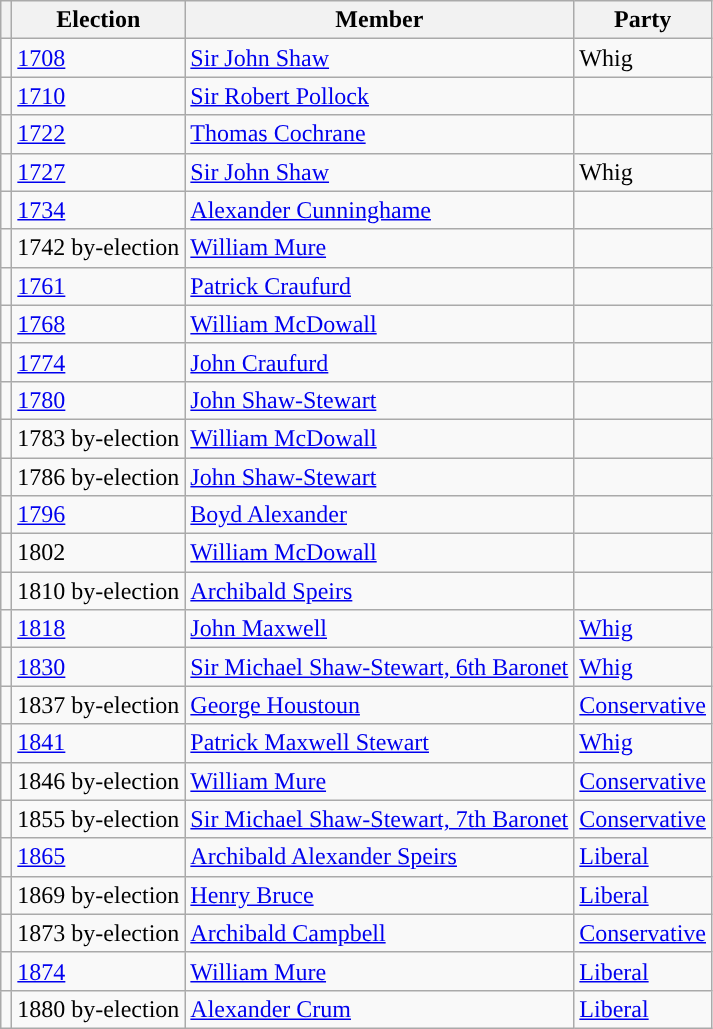<table class="wikitable">
<tr>
<th></th>
<th>Election</th>
<th>Member</th>
<th>Party</th>
</tr>
<tr>
<td></td>
<td><a href='#'>1708</a></td>
<td><a href='#'>Sir John Shaw</a></td>
<td>Whig</td>
</tr>
<tr>
<td></td>
<td><a href='#'>1710</a></td>
<td><a href='#'>Sir Robert Pollock</a></td>
<td></td>
</tr>
<tr>
<td></td>
<td><a href='#'>1722</a></td>
<td><a href='#'>Thomas Cochrane</a></td>
<td></td>
</tr>
<tr>
<td></td>
<td><a href='#'>1727</a></td>
<td><a href='#'>Sir John Shaw</a></td>
<td>Whig</td>
</tr>
<tr>
<td></td>
<td><a href='#'>1734</a></td>
<td><a href='#'>Alexander Cunninghame</a></td>
<td></td>
</tr>
<tr>
<td></td>
<td>1742 by-election</td>
<td><a href='#'>William Mure</a></td>
<td></td>
</tr>
<tr>
<td></td>
<td><a href='#'>1761</a></td>
<td><a href='#'>Patrick Craufurd</a></td>
<td></td>
</tr>
<tr>
<td></td>
<td><a href='#'>1768</a></td>
<td><a href='#'>William McDowall</a></td>
<td></td>
</tr>
<tr>
<td></td>
<td><a href='#'>1774</a></td>
<td><a href='#'>John Craufurd</a></td>
<td></td>
</tr>
<tr>
<td></td>
<td><a href='#'>1780</a></td>
<td><a href='#'>John Shaw-Stewart</a></td>
<td></td>
</tr>
<tr>
<td></td>
<td>1783 by-election</td>
<td><a href='#'>William McDowall</a></td>
<td></td>
</tr>
<tr>
<td></td>
<td>1786 by-election</td>
<td><a href='#'>John Shaw-Stewart</a></td>
<td></td>
</tr>
<tr>
<td></td>
<td><a href='#'>1796</a></td>
<td><a href='#'>Boyd Alexander</a></td>
<td></td>
</tr>
<tr>
<td></td>
<td>1802</td>
<td><a href='#'>William McDowall</a></td>
<td></td>
</tr>
<tr>
<td></td>
<td>1810 by-election</td>
<td><a href='#'>Archibald Speirs</a></td>
<td></td>
</tr>
<tr>
<td style="color:inherit;background-color: "></td>
<td><a href='#'>1818</a></td>
<td><a href='#'>John Maxwell</a></td>
<td><a href='#'>Whig</a></td>
</tr>
<tr>
<td style="color:inherit;background-color: "></td>
<td><a href='#'>1830</a></td>
<td><a href='#'>Sir Michael Shaw-Stewart, 6th Baronet</a></td>
<td><a href='#'>Whig</a></td>
</tr>
<tr>
<td style="color:inherit;background-color: "></td>
<td>1837 by-election</td>
<td><a href='#'>George Houstoun</a></td>
<td><a href='#'>Conservative</a></td>
</tr>
<tr>
<td style="color:inherit;background-color: "></td>
<td><a href='#'>1841</a></td>
<td><a href='#'>Patrick Maxwell Stewart</a></td>
<td><a href='#'>Whig</a></td>
</tr>
<tr>
<td style="color:inherit;background-color: "></td>
<td>1846 by-election</td>
<td><a href='#'>William Mure</a></td>
<td><a href='#'>Conservative</a></td>
</tr>
<tr>
<td style="color:inherit;background-color: "></td>
<td>1855 by-election</td>
<td><a href='#'>Sir Michael Shaw-Stewart, 7th Baronet</a></td>
<td><a href='#'>Conservative</a></td>
</tr>
<tr>
<td style="color:inherit;background-color: "></td>
<td><a href='#'>1865</a></td>
<td><a href='#'>Archibald Alexander Speirs</a></td>
<td><a href='#'>Liberal</a></td>
</tr>
<tr>
<td style="color:inherit;background-color: "></td>
<td>1869 by-election</td>
<td><a href='#'>Henry Bruce</a></td>
<td><a href='#'>Liberal</a></td>
</tr>
<tr>
<td style="color:inherit;background-color: "></td>
<td>1873 by-election</td>
<td><a href='#'>Archibald Campbell</a></td>
<td><a href='#'>Conservative</a></td>
</tr>
<tr>
<td style="color:inherit;background-color: "></td>
<td><a href='#'>1874</a></td>
<td><a href='#'>William Mure</a></td>
<td><a href='#'>Liberal</a></td>
</tr>
<tr>
<td style="color:inherit;background-color: "></td>
<td>1880 by-election</td>
<td><a href='#'>Alexander Crum</a></td>
<td><a href='#'>Liberal</a></td>
</tr>
</table>
